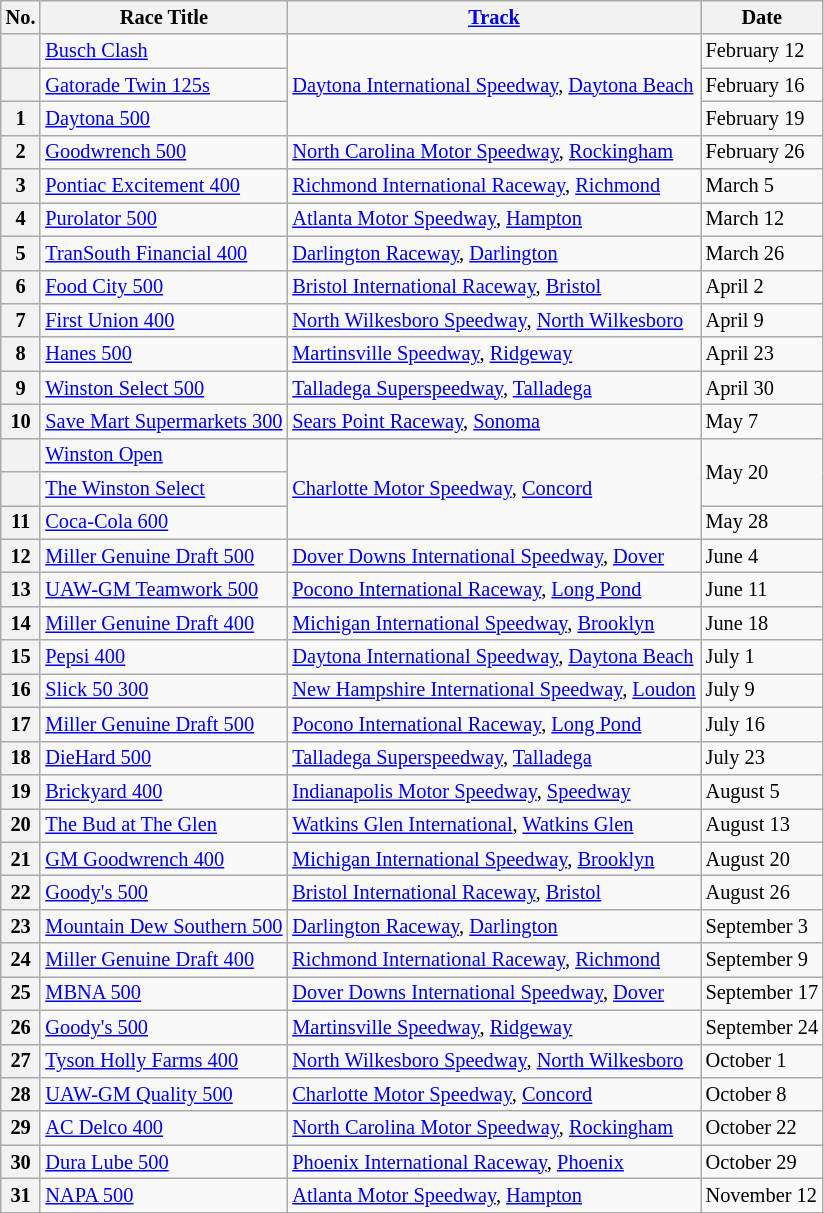<table class="wikitable" style="font-size:85%;">
<tr>
<th>No.</th>
<th>Race Title</th>
<th><a href='#'>Track</a></th>
<th>Date</th>
</tr>
<tr>
<th></th>
<td><a href='#'>Busch Clash</a></td>
<td rowspan=3><a href='#'>Daytona International Speedway</a>, <a href='#'>Daytona Beach</a></td>
<td>February 12</td>
</tr>
<tr>
<th></th>
<td><a href='#'>Gatorade Twin 125s</a></td>
<td>February 16</td>
</tr>
<tr>
<th>1</th>
<td><a href='#'>Daytona 500</a></td>
<td>February 19</td>
</tr>
<tr>
<th>2</th>
<td><a href='#'>Goodwrench 500</a></td>
<td><a href='#'>North Carolina Motor Speedway</a>, <a href='#'>Rockingham</a></td>
<td>February 26</td>
</tr>
<tr>
<th>3</th>
<td><a href='#'>Pontiac Excitement 400</a></td>
<td><a href='#'>Richmond International Raceway</a>, <a href='#'>Richmond</a></td>
<td>March 5</td>
</tr>
<tr>
<th>4</th>
<td><a href='#'>Purolator 500</a></td>
<td><a href='#'>Atlanta Motor Speedway</a>, <a href='#'>Hampton</a></td>
<td>March 12</td>
</tr>
<tr>
<th>5</th>
<td><a href='#'>TranSouth Financial 400</a></td>
<td><a href='#'>Darlington Raceway</a>, <a href='#'>Darlington</a></td>
<td>March 26</td>
</tr>
<tr>
<th>6</th>
<td><a href='#'>Food City 500</a></td>
<td><a href='#'>Bristol International Raceway</a>, <a href='#'>Bristol</a></td>
<td>April 2</td>
</tr>
<tr>
<th>7</th>
<td><a href='#'>First Union 400</a></td>
<td><a href='#'>North Wilkesboro Speedway</a>, <a href='#'>North Wilkesboro</a></td>
<td>April 9</td>
</tr>
<tr>
<th>8</th>
<td><a href='#'>Hanes 500</a></td>
<td><a href='#'>Martinsville Speedway</a>, <a href='#'>Ridgeway</a></td>
<td>April 23</td>
</tr>
<tr>
<th>9</th>
<td><a href='#'>Winston Select 500</a></td>
<td><a href='#'>Talladega Superspeedway</a>, <a href='#'>Talladega</a></td>
<td>April 30</td>
</tr>
<tr>
<th>10</th>
<td><a href='#'>Save Mart Supermarkets 300</a></td>
<td><a href='#'>Sears Point Raceway</a>, <a href='#'>Sonoma</a></td>
<td>May 7</td>
</tr>
<tr>
<th></th>
<td><a href='#'>Winston Open</a></td>
<td rowspan=3><a href='#'>Charlotte Motor Speedway</a>, <a href='#'>Concord</a></td>
<td rowspan=2>May 20</td>
</tr>
<tr>
<th></th>
<td><a href='#'>The Winston Select</a></td>
</tr>
<tr>
<th>11</th>
<td><a href='#'>Coca-Cola 600</a></td>
<td>May 28</td>
</tr>
<tr>
<th>12</th>
<td><a href='#'>Miller Genuine Draft 500</a></td>
<td><a href='#'>Dover Downs International Speedway</a>, <a href='#'>Dover</a></td>
<td>June 4</td>
</tr>
<tr>
<th>13</th>
<td><a href='#'>UAW-GM Teamwork 500</a></td>
<td><a href='#'>Pocono International Raceway</a>, <a href='#'>Long Pond</a></td>
<td>June 11</td>
</tr>
<tr>
<th>14</th>
<td><a href='#'>Miller Genuine Draft 400</a></td>
<td><a href='#'>Michigan International Speedway</a>, <a href='#'>Brooklyn</a></td>
<td>June 18</td>
</tr>
<tr>
<th>15</th>
<td><a href='#'>Pepsi 400</a></td>
<td><a href='#'>Daytona International Speedway</a>, <a href='#'>Daytona Beach</a></td>
<td>July 1</td>
</tr>
<tr>
<th>16</th>
<td><a href='#'>Slick 50 300</a></td>
<td><a href='#'>New Hampshire International Speedway</a>, <a href='#'>Loudon</a></td>
<td>July 9</td>
</tr>
<tr>
<th>17</th>
<td><a href='#'>Miller Genuine Draft 500</a></td>
<td><a href='#'>Pocono International Raceway</a>, <a href='#'>Long Pond</a></td>
<td>July 16</td>
</tr>
<tr>
<th>18</th>
<td><a href='#'>DieHard 500</a></td>
<td><a href='#'>Talladega Superspeedway</a>, <a href='#'>Talladega</a></td>
<td>July 23</td>
</tr>
<tr>
<th>19</th>
<td><a href='#'>Brickyard 400</a></td>
<td><a href='#'>Indianapolis Motor Speedway</a>, <a href='#'>Speedway</a></td>
<td>August 5</td>
</tr>
<tr>
<th>20</th>
<td><a href='#'>The Bud at The Glen</a></td>
<td><a href='#'>Watkins Glen International</a>, <a href='#'>Watkins Glen</a></td>
<td>August 13</td>
</tr>
<tr>
<th>21</th>
<td><a href='#'>GM Goodwrench 400</a></td>
<td><a href='#'>Michigan International Speedway</a>, <a href='#'>Brooklyn</a></td>
<td>August 20</td>
</tr>
<tr>
<th>22</th>
<td><a href='#'>Goody's 500</a></td>
<td><a href='#'>Bristol International Raceway</a>, <a href='#'>Bristol</a></td>
<td>August 26</td>
</tr>
<tr>
<th>23</th>
<td><a href='#'>Mountain Dew Southern 500</a></td>
<td><a href='#'>Darlington Raceway</a>, <a href='#'>Darlington</a></td>
<td>September 3</td>
</tr>
<tr>
<th>24</th>
<td><a href='#'>Miller Genuine Draft 400</a></td>
<td><a href='#'>Richmond International Raceway</a>, <a href='#'>Richmond</a></td>
<td>September 9</td>
</tr>
<tr>
<th>25</th>
<td><a href='#'>MBNA 500</a></td>
<td><a href='#'>Dover Downs International Speedway</a>, <a href='#'>Dover</a></td>
<td>September 17</td>
</tr>
<tr>
<th>26</th>
<td><a href='#'>Goody's 500</a></td>
<td><a href='#'>Martinsville Speedway</a>, <a href='#'>Ridgeway</a></td>
<td>September 24</td>
</tr>
<tr>
<th>27</th>
<td><a href='#'>Tyson Holly Farms 400</a></td>
<td><a href='#'>North Wilkesboro Speedway</a>, <a href='#'>North Wilkesboro</a></td>
<td>October 1</td>
</tr>
<tr>
<th>28</th>
<td><a href='#'>UAW-GM Quality 500</a></td>
<td><a href='#'>Charlotte Motor Speedway</a>, <a href='#'>Concord</a></td>
<td>October 8</td>
</tr>
<tr>
<th>29</th>
<td><a href='#'>AC Delco 400</a></td>
<td><a href='#'>North Carolina Motor Speedway</a>, <a href='#'>Rockingham</a></td>
<td>October 22</td>
</tr>
<tr>
<th>30</th>
<td><a href='#'>Dura Lube 500</a></td>
<td><a href='#'>Phoenix International Raceway</a>, <a href='#'>Phoenix</a></td>
<td>October 29</td>
</tr>
<tr>
<th>31</th>
<td><a href='#'>NAPA 500</a></td>
<td><a href='#'>Atlanta Motor Speedway</a>, <a href='#'>Hampton</a></td>
<td>November 12</td>
</tr>
</table>
